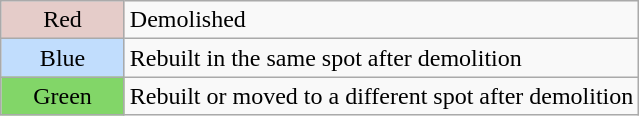<table class="wikitable">
<tr>
<td width="75px" bgcolor="#E5CCC9" align="center">Red</td>
<td>Demolished</td>
</tr>
<tr>
<td width="75px" bgcolor="#C1DDFD" align="center">Blue</td>
<td>Rebuilt in the same spot after demolition</td>
</tr>
<tr>
<td width="75px" bgcolor="#82D668" align="center">Green</td>
<td>Rebuilt or moved to a different spot after demolition</td>
</tr>
</table>
